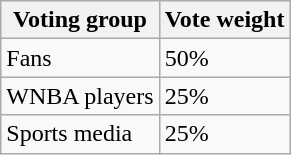<table class="wikitable">
<tr>
<th>Voting group</th>
<th>Vote weight</th>
</tr>
<tr>
<td>Fans</td>
<td>50%</td>
</tr>
<tr>
<td>WNBA players</td>
<td>25%</td>
</tr>
<tr>
<td>Sports media</td>
<td>25%</td>
</tr>
</table>
